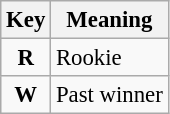<table class="wikitable" style="font-size: 95%">
<tr>
<th>Key</th>
<th>Meaning</th>
</tr>
<tr>
<td align="center"><strong><span>R</span></strong></td>
<td>Rookie</td>
</tr>
<tr>
<td align="center"><strong><span>W</span></strong></td>
<td>Past winner</td>
</tr>
</table>
